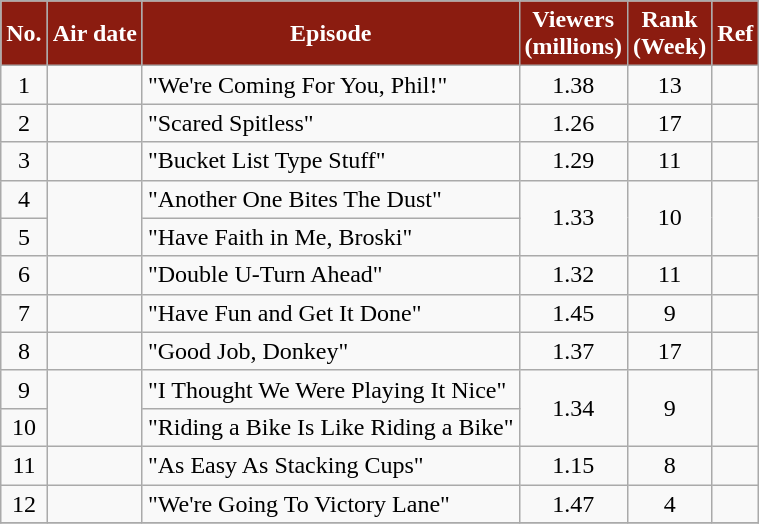<table class="wikitable" style="text-align:center;">
<tr>
<th style="background:#8b1c10; color:white;">No.</th>
<th style="background:#8b1c10; color:white;">Air date</th>
<th style="background:#8b1c10; color:white;">Episode</th>
<th style="background:#8b1c10; color:white;">Viewers<br>(millions)</th>
<th style="background:#8b1c10; color:white;">Rank<br>(Week)</th>
<th style="background:#8b1c10; color:white;">Ref</th>
</tr>
<tr>
<td>1</td>
<td style="text-align:left;"></td>
<td style="text-align:left;">"We're Coming For You, Phil!"</td>
<td>1.38</td>
<td>13</td>
<td></td>
</tr>
<tr>
<td>2</td>
<td style="text-align:left;"></td>
<td style="text-align:left;">"Scared Spitless"</td>
<td>1.26</td>
<td>17</td>
<td></td>
</tr>
<tr>
<td>3</td>
<td style="text-align:left;"></td>
<td style="text-align:left;">"Bucket List Type Stuff"</td>
<td>1.29</td>
<td>11</td>
<td></td>
</tr>
<tr>
<td>4</td>
<td rowspan=2></td>
<td style="text-align:left;">"Another One Bites The Dust"</td>
<td rowspan=2>1.33</td>
<td rowspan=2>10</td>
<td rowspan=2></td>
</tr>
<tr>
<td>5</td>
<td style="text-align:left;">"Have Faith in Me, Broski"</td>
</tr>
<tr>
<td>6</td>
<td style="text-align:left;"></td>
<td style="text-align:left;">"Double U-Turn Ahead"</td>
<td>1.32</td>
<td>11</td>
<td></td>
</tr>
<tr>
<td>7</td>
<td style="text-align:left;"></td>
<td style="text-align:left;">"Have Fun and Get It Done"</td>
<td>1.45</td>
<td>9</td>
<td></td>
</tr>
<tr>
<td>8</td>
<td style="text-align:left;"></td>
<td style="text-align:left;">"Good Job, Donkey"</td>
<td>1.37</td>
<td>17</td>
<td></td>
</tr>
<tr>
<td>9</td>
<td rowspan=2></td>
<td style="text-align:left;">"I Thought We Were Playing It Nice"</td>
<td rowspan=2>1.34</td>
<td rowspan=2>9</td>
<td rowspan=2></td>
</tr>
<tr>
<td>10</td>
<td style="text-align:left;">"Riding a Bike Is Like Riding a Bike"</td>
</tr>
<tr>
<td>11</td>
<td style="text-align:left;"></td>
<td style="text-align:left;">"As Easy As Stacking Cups"</td>
<td>1.15</td>
<td>8</td>
<td></td>
</tr>
<tr>
<td>12</td>
<td style="text-align:left;"></td>
<td style="text-align:left;">"We're Going To Victory Lane"</td>
<td>1.47</td>
<td>4</td>
<td></td>
</tr>
<tr>
</tr>
</table>
